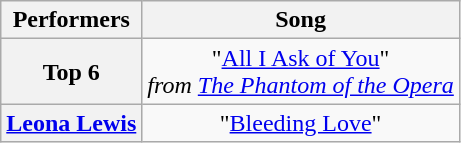<table class="wikitable unsortable" style="text-align:center;">
<tr>
<th scope="col">Performers</th>
<th scope="col">Song</th>
</tr>
<tr>
<th scope="row">Top 6</th>
<td>"<a href='#'>All I Ask of You</a>"<br><em>from <a href='#'>The Phantom of the Opera</a></em></td>
</tr>
<tr>
<th scope="row"><a href='#'>Leona Lewis</a></th>
<td>"<a href='#'>Bleeding Love</a>"</td>
</tr>
</table>
